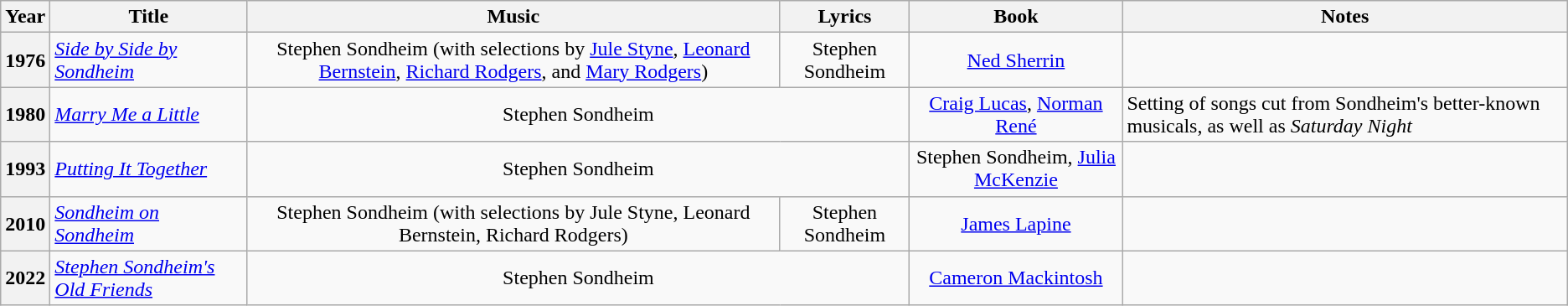<table class="wikitable">
<tr>
<th scope="col">Year</th>
<th scope="col">Title</th>
<th scope="col">Music</th>
<th scope="col">Lyrics</th>
<th scope="col">Book</th>
<th scope="col">Notes</th>
</tr>
<tr>
<th scope="row">1976</th>
<td><em><a href='#'>Side by Side by Sondheim</a></em></td>
<td colspan=1 align="center">Stephen Sondheim (with selections by <a href='#'>Jule Styne</a>, <a href='#'>Leonard Bernstein</a>, <a href='#'>Richard Rodgers</a>, and <a href='#'>Mary Rodgers</a>)</td>
<td align="center">Stephen Sondheim</td>
<td align="center"><a href='#'>Ned Sherrin</a></td>
<td></td>
</tr>
<tr>
<th scope="row">1980</th>
<td><em><a href='#'>Marry Me a Little</a></em></td>
<td colspan=2 align="center">Stephen Sondheim</td>
<td align="center"><a href='#'>Craig Lucas</a>, <a href='#'>Norman René</a></td>
<td>Setting of songs cut from Sondheim's better-known musicals, as well as <em>Saturday Night</em></td>
</tr>
<tr>
<th scope="row">1993</th>
<td><em><a href='#'>Putting It Together</a></em></td>
<td colspan=2 align="center">Stephen Sondheim</td>
<td align="center">Stephen Sondheim, <a href='#'>Julia McKenzie</a></td>
<td></td>
</tr>
<tr>
<th scope="row">2010</th>
<td><em><a href='#'>Sondheim on Sondheim</a></em></td>
<td colspan=1 align="center">Stephen Sondheim (with selections by Jule Styne, Leonard Bernstein, Richard Rodgers)</td>
<td align="center">Stephen Sondheim</td>
<td align="center"><a href='#'>James Lapine</a></td>
<td></td>
</tr>
<tr>
<th scope="row">2022</th>
<td><em><a href='#'>Stephen Sondheim's Old Friends</a></em></td>
<td colspan=2 align="center">Stephen Sondheim</td>
<td align="center"><a href='#'>Cameron Mackintosh</a></td>
<td></td>
</tr>
</table>
